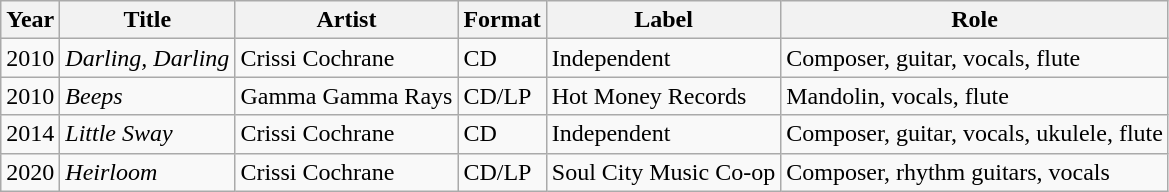<table class="wikitable">
<tr>
<th>Year</th>
<th>Title</th>
<th>Artist</th>
<th>Format</th>
<th>Label</th>
<th>Role</th>
</tr>
<tr>
<td>2010</td>
<td><em>Darling, Darling</em></td>
<td>Crissi Cochrane</td>
<td>CD</td>
<td>Independent</td>
<td>Composer, guitar, vocals, flute</td>
</tr>
<tr>
<td>2010</td>
<td><em>Beeps</em></td>
<td>Gamma Gamma Rays</td>
<td>CD/LP</td>
<td>Hot Money Records</td>
<td>Mandolin, vocals, flute</td>
</tr>
<tr>
<td>2014</td>
<td><em>Little Sway</em></td>
<td>Crissi Cochrane</td>
<td>CD</td>
<td>Independent</td>
<td>Composer, guitar, vocals, ukulele, flute</td>
</tr>
<tr>
<td>2020</td>
<td><em>Heirloom</em></td>
<td>Crissi Cochrane</td>
<td>CD/LP</td>
<td>Soul City Music Co-op</td>
<td>Composer, rhythm guitars, vocals</td>
</tr>
</table>
